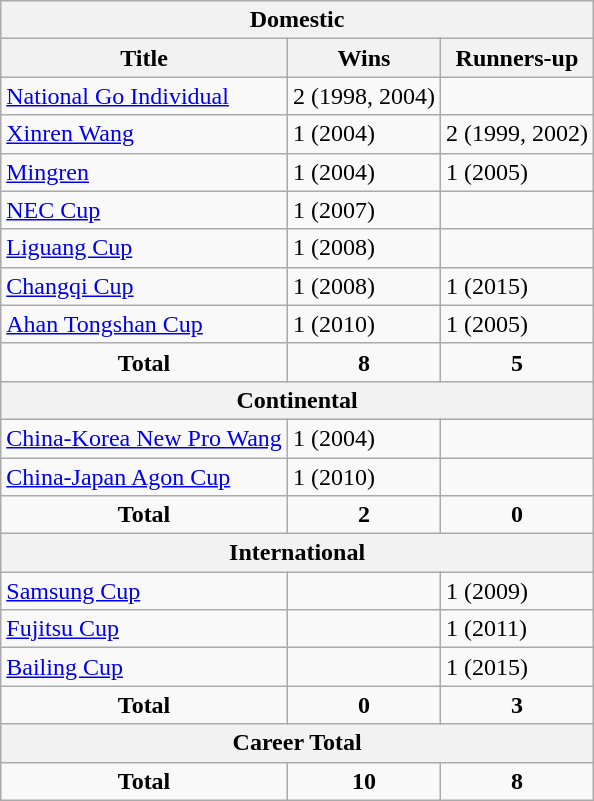<table class="wikitable">
<tr>
<th colspan=3>Domestic</th>
</tr>
<tr>
<th>Title</th>
<th>Wins</th>
<th>Runners-up</th>
</tr>
<tr>
<td><a href='#'>National Go Individual</a></td>
<td>2 (1998, 2004)</td>
<td></td>
</tr>
<tr>
<td><a href='#'>Xinren Wang</a></td>
<td>1 (2004)</td>
<td>2 (1999, 2002)</td>
</tr>
<tr>
<td><a href='#'>Mingren</a></td>
<td>1 (2004)</td>
<td>1 (2005)</td>
</tr>
<tr>
<td><a href='#'>NEC Cup</a></td>
<td>1 (2007)</td>
<td></td>
</tr>
<tr>
<td><a href='#'>Liguang Cup</a></td>
<td>1 (2008)</td>
<td></td>
</tr>
<tr>
<td><a href='#'>Changqi Cup</a></td>
<td>1 (2008)</td>
<td>1 (2015)</td>
</tr>
<tr>
<td><a href='#'>Ahan Tongshan Cup</a></td>
<td>1 (2010)</td>
<td>1 (2005)</td>
</tr>
<tr align="center">
<td><strong>Total</strong></td>
<td><strong>8</strong></td>
<td><strong>5</strong></td>
</tr>
<tr>
<th colspan=3>Continental</th>
</tr>
<tr>
<td><a href='#'>China-Korea New Pro Wang</a></td>
<td>1 (2004)</td>
<td></td>
</tr>
<tr>
<td><a href='#'>China-Japan Agon Cup</a></td>
<td>1 (2010)</td>
<td></td>
</tr>
<tr align="center">
<td><strong>Total</strong></td>
<td><strong>2</strong></td>
<td><strong>0</strong></td>
</tr>
<tr>
<th colspan=3>International</th>
</tr>
<tr>
<td><a href='#'>Samsung Cup</a></td>
<td></td>
<td>1 (2009)</td>
</tr>
<tr>
<td><a href='#'>Fujitsu Cup</a></td>
<td></td>
<td>1 (2011)</td>
</tr>
<tr>
<td><a href='#'>Bailing Cup</a></td>
<td></td>
<td>1 (2015)</td>
</tr>
<tr align="center">
<td><strong>Total</strong></td>
<td><strong>0</strong></td>
<td><strong>3</strong></td>
</tr>
<tr>
<th colspan=3>Career Total</th>
</tr>
<tr align="center">
<td><strong>Total</strong></td>
<td><strong>10</strong></td>
<td><strong>8</strong></td>
</tr>
</table>
